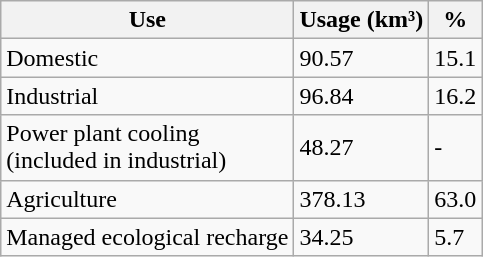<table class="wikitable sortable">
<tr>
<th>Use</th>
<th>Usage (km³)</th>
<th>%</th>
</tr>
<tr>
<td>Domestic</td>
<td>90.57</td>
<td>15.1</td>
</tr>
<tr>
<td>Industrial</td>
<td>96.84</td>
<td>16.2</td>
</tr>
<tr>
<td>Power plant cooling<br>(included in industrial)</td>
<td>48.27</td>
<td>-</td>
</tr>
<tr>
<td>Agriculture</td>
<td>378.13</td>
<td>63.0</td>
</tr>
<tr>
<td>Managed ecological recharge</td>
<td>34.25</td>
<td>5.7</td>
</tr>
</table>
